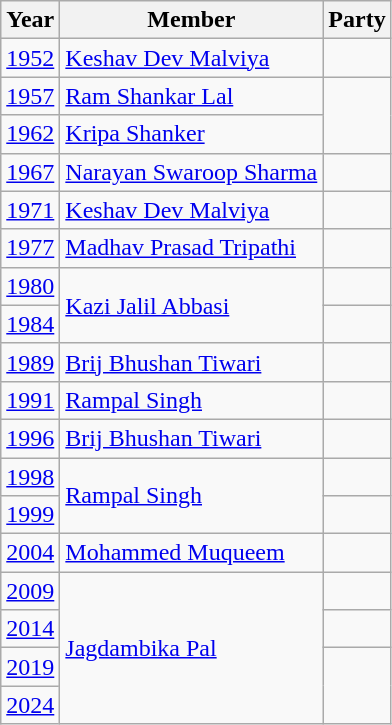<table class="wikitable sortable">
<tr>
<th>Year</th>
<th>Member</th>
<th colspan="2">Party</th>
</tr>
<tr>
<td><a href='#'>1952</a></td>
<td><a href='#'>Keshav Dev Malviya</a></td>
<td></td>
</tr>
<tr>
<td><a href='#'>1957</a></td>
<td><a href='#'>Ram Shankar Lal</a></td>
</tr>
<tr>
<td><a href='#'>1962</a></td>
<td><a href='#'>Kripa Shanker</a></td>
</tr>
<tr>
<td><a href='#'>1967</a></td>
<td><a href='#'>Narayan Swaroop Sharma</a></td>
<td></td>
</tr>
<tr>
<td><a href='#'>1971</a></td>
<td><a href='#'>Keshav Dev Malviya</a></td>
<td></td>
</tr>
<tr>
<td><a href='#'>1977</a></td>
<td><a href='#'>Madhav Prasad Tripathi</a></td>
<td></td>
</tr>
<tr>
<td><a href='#'>1980</a></td>
<td rowspan="2"><a href='#'>Kazi Jalil Abbasi</a></td>
<td></td>
</tr>
<tr>
<td><a href='#'>1984</a></td>
<td></td>
</tr>
<tr>
<td><a href='#'>1989</a></td>
<td><a href='#'>Brij Bhushan Tiwari</a></td>
<td></td>
</tr>
<tr>
<td><a href='#'>1991</a></td>
<td><a href='#'>Rampal Singh</a></td>
<td></td>
</tr>
<tr>
<td><a href='#'>1996</a></td>
<td><a href='#'>Brij Bhushan Tiwari</a></td>
<td></td>
</tr>
<tr>
<td><a href='#'>1998</a></td>
<td rowspan="2"><a href='#'>Rampal Singh</a></td>
<td></td>
</tr>
<tr>
<td><a href='#'>1999</a></td>
</tr>
<tr>
<td><a href='#'>2004</a></td>
<td><a href='#'>Mohammed Muqueem</a></td>
<td></td>
</tr>
<tr>
<td><a href='#'>2009</a></td>
<td rowspan="4"><a href='#'>Jagdambika Pal</a></td>
<td></td>
</tr>
<tr>
<td><a href='#'>2014</a></td>
<td></td>
</tr>
<tr>
<td><a href='#'>2019</a></td>
</tr>
<tr>
<td><a href='#'>2024</a></td>
</tr>
</table>
